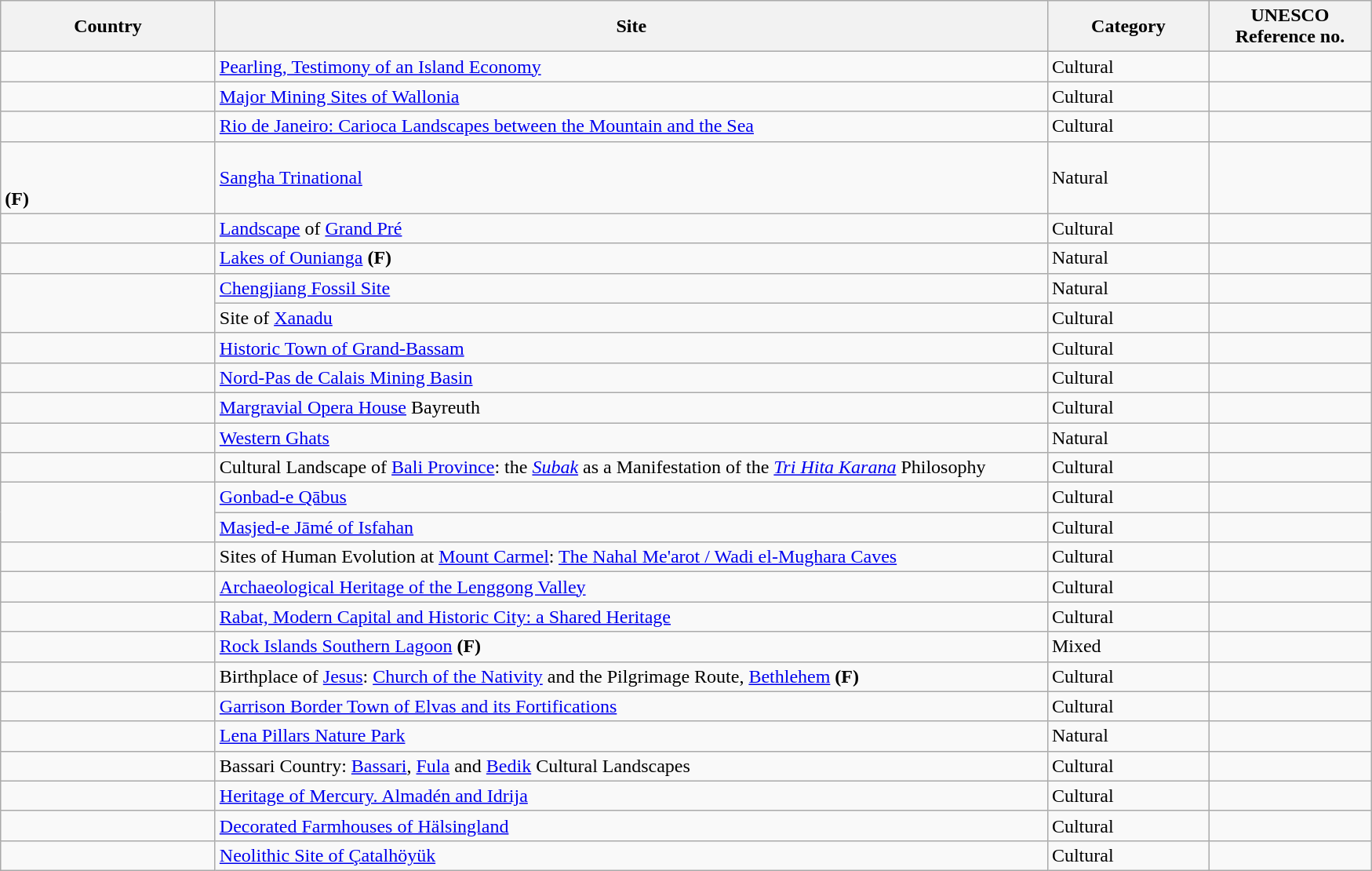<table class="wikitable sortable" style="font-size:100%;">
<tr>
<th scope="col" width="175">Country</th>
<th scope="col" width="700">Site</th>
<th scope="col" width="130">Category</th>
<th scope="col" width="130">UNESCO Reference no.</th>
</tr>
<tr>
<td></td>
<td><a href='#'>Pearling, Testimony of an Island Economy</a></td>
<td>Cultural</td>
<td></td>
</tr>
<tr>
<td></td>
<td><a href='#'>Major Mining Sites of Wallonia</a></td>
<td>Cultural</td>
<td></td>
</tr>
<tr>
<td></td>
<td><a href='#'>Rio de Janeiro: Carioca Landscapes between the Mountain and the Sea</a></td>
<td>Cultural</td>
<td></td>
</tr>
<tr>
<td><br><br> <strong>(F)</strong></td>
<td><a href='#'>Sangha Trinational</a></td>
<td>Natural</td>
<td></td>
</tr>
<tr>
<td></td>
<td><a href='#'>Landscape</a> of <a href='#'>Grand Pré</a></td>
<td>Cultural</td>
<td></td>
</tr>
<tr>
<td></td>
<td><a href='#'>Lakes of Ounianga</a> <strong>(F)</strong></td>
<td>Natural</td>
<td></td>
</tr>
<tr>
<td rowspan="2"></td>
<td><a href='#'>Chengjiang Fossil Site</a></td>
<td>Natural</td>
<td></td>
</tr>
<tr>
<td>Site of <a href='#'>Xanadu</a></td>
<td>Cultural</td>
<td></td>
</tr>
<tr>
<td></td>
<td><a href='#'>Historic Town of Grand-Bassam</a></td>
<td>Cultural</td>
<td></td>
</tr>
<tr>
<td></td>
<td><a href='#'>Nord-Pas de Calais Mining Basin</a></td>
<td>Cultural</td>
<td></td>
</tr>
<tr>
<td></td>
<td><a href='#'>Margravial Opera House</a> Bayreuth</td>
<td>Cultural</td>
<td></td>
</tr>
<tr>
<td></td>
<td><a href='#'>Western Ghats</a></td>
<td>Natural</td>
<td></td>
</tr>
<tr>
<td></td>
<td>Cultural Landscape of <a href='#'>Bali Province</a>: the <em><a href='#'>Subak</a></em> as a Manifestation of the <em><a href='#'>Tri Hita Karana</a></em> Philosophy</td>
<td>Cultural</td>
<td></td>
</tr>
<tr>
<td rowspan="2"></td>
<td><a href='#'>Gonbad-e Qābus</a></td>
<td>Cultural</td>
<td></td>
</tr>
<tr>
<td><a href='#'>Masjed-e Jāmé of Isfahan</a></td>
<td>Cultural</td>
<td></td>
</tr>
<tr>
<td></td>
<td>Sites of Human Evolution at <a href='#'>Mount Carmel</a>: <a href='#'>The Nahal Me'arot / Wadi el-Mughara Caves</a></td>
<td>Cultural</td>
<td></td>
</tr>
<tr>
<td></td>
<td><a href='#'>Archaeological Heritage of the Lenggong Valley</a></td>
<td>Cultural</td>
<td></td>
</tr>
<tr>
<td></td>
<td><a href='#'>Rabat, Modern Capital and Historic City: a Shared Heritage</a></td>
<td>Cultural</td>
<td></td>
</tr>
<tr>
<td></td>
<td><a href='#'>Rock Islands Southern Lagoon</a> <strong>(F)</strong></td>
<td>Mixed</td>
<td></td>
</tr>
<tr>
<td></td>
<td>Birthplace of <a href='#'>Jesus</a>: <a href='#'>Church of the Nativity</a> and the Pilgrimage Route, <a href='#'>Bethlehem</a> <strong>(F)</strong></td>
<td>Cultural</td>
<td></td>
</tr>
<tr>
<td></td>
<td><a href='#'>Garrison Border Town of Elvas and its Fortifications</a></td>
<td>Cultural</td>
<td></td>
</tr>
<tr>
<td></td>
<td><a href='#'>Lena Pillars Nature Park</a></td>
<td>Natural</td>
<td></td>
</tr>
<tr>
<td></td>
<td>Bassari Country: <a href='#'>Bassari</a>, <a href='#'>Fula</a> and <a href='#'>Bedik</a> Cultural Landscapes</td>
<td>Cultural</td>
<td></td>
</tr>
<tr>
<td><br></td>
<td><a href='#'>Heritage of Mercury. Almadén and Idrija</a></td>
<td>Cultural</td>
<td></td>
</tr>
<tr>
<td></td>
<td><a href='#'>Decorated Farmhouses of Hälsingland</a></td>
<td>Cultural</td>
<td></td>
</tr>
<tr>
<td></td>
<td><a href='#'>Neolithic Site of Çatalhöyük</a></td>
<td>Cultural</td>
<td></td>
</tr>
</table>
